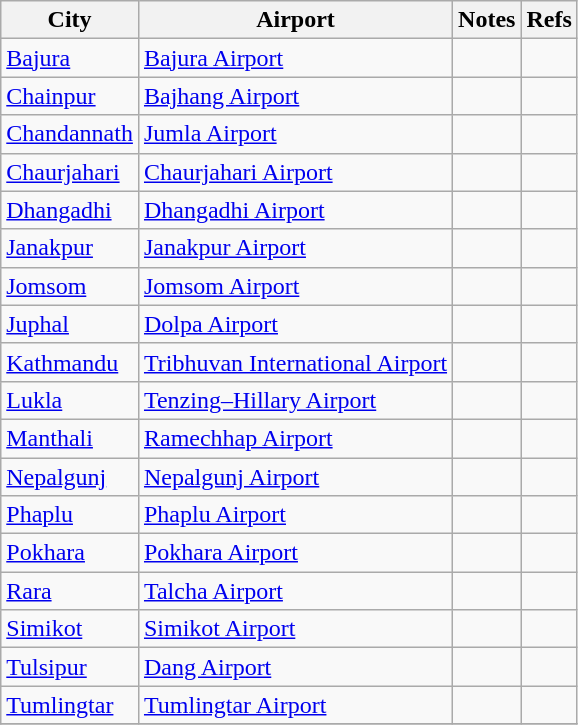<table class="wikitable sortable">
<tr>
<th>City</th>
<th>Airport</th>
<th>Notes</th>
<th class="unsortable">Refs</th>
</tr>
<tr>
<td><a href='#'>Bajura</a></td>
<td><a href='#'>Bajura Airport</a></td>
<td></td>
<td></td>
</tr>
<tr>
<td><a href='#'>Chainpur</a></td>
<td><a href='#'>Bajhang Airport</a></td>
<td></td>
<td></td>
</tr>
<tr>
<td><a href='#'>Chandannath</a></td>
<td><a href='#'>Jumla Airport</a></td>
<td></td>
<td></td>
</tr>
<tr>
<td><a href='#'>Chaurjahari</a></td>
<td><a href='#'>Chaurjahari Airport</a></td>
<td></td>
<td></td>
</tr>
<tr>
<td><a href='#'>Dhangadhi</a></td>
<td><a href='#'>Dhangadhi Airport</a></td>
<td></td>
<td></td>
</tr>
<tr>
<td><a href='#'>Janakpur</a></td>
<td><a href='#'>Janakpur Airport</a></td>
<td></td>
<td></td>
</tr>
<tr>
<td><a href='#'>Jomsom</a></td>
<td><a href='#'>Jomsom Airport</a></td>
<td></td>
<td></td>
</tr>
<tr>
<td><a href='#'>Juphal</a></td>
<td><a href='#'>Dolpa Airport</a></td>
<td></td>
<td></td>
</tr>
<tr>
<td><a href='#'>Kathmandu</a></td>
<td><a href='#'>Tribhuvan International Airport</a></td>
<td></td>
<td></td>
</tr>
<tr>
<td><a href='#'>Lukla</a></td>
<td><a href='#'>Tenzing–Hillary Airport</a></td>
<td></td>
<td></td>
</tr>
<tr>
<td><a href='#'>Manthali</a></td>
<td><a href='#'>Ramechhap Airport</a></td>
<td></td>
<td></td>
</tr>
<tr>
<td><a href='#'>Nepalgunj</a></td>
<td><a href='#'>Nepalgunj Airport</a></td>
<td></td>
<td></td>
</tr>
<tr>
<td><a href='#'>Phaplu</a></td>
<td><a href='#'>Phaplu Airport</a></td>
<td></td>
<td></td>
</tr>
<tr>
<td><a href='#'>Pokhara</a></td>
<td><a href='#'>Pokhara Airport</a></td>
<td></td>
<td></td>
</tr>
<tr>
<td><a href='#'>Rara</a></td>
<td><a href='#'>Talcha Airport</a></td>
<td></td>
<td></td>
</tr>
<tr>
<td><a href='#'>Simikot</a></td>
<td><a href='#'>Simikot Airport</a></td>
<td></td>
<td></td>
</tr>
<tr>
<td><a href='#'>Tulsipur</a></td>
<td><a href='#'>Dang Airport</a></td>
<td></td>
<td></td>
</tr>
<tr>
<td><a href='#'>Tumlingtar</a></td>
<td><a href='#'>Tumlingtar Airport</a></td>
<td></td>
<td></td>
</tr>
<tr>
</tr>
</table>
